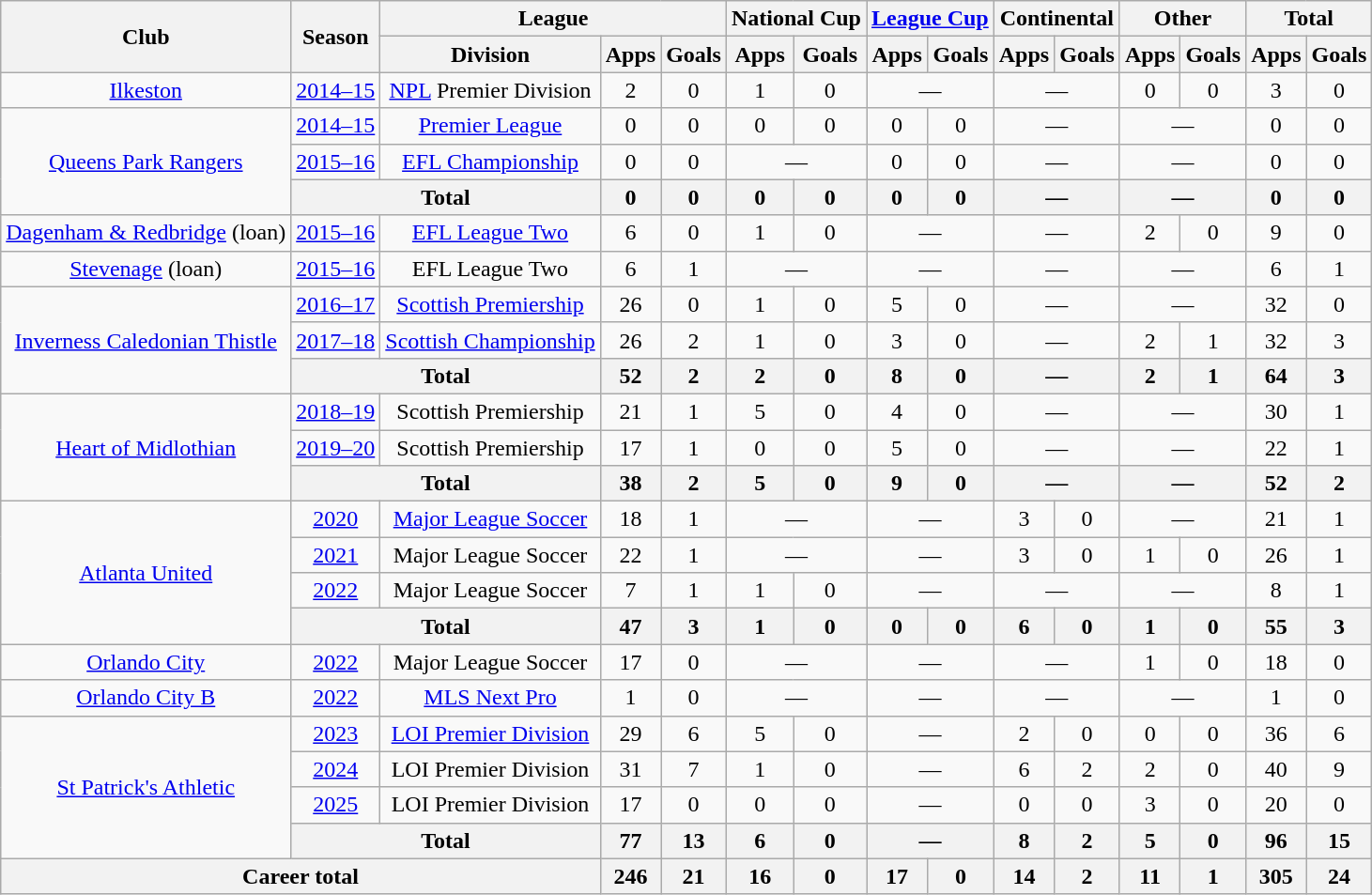<table class="wikitable" style="text-align: center;">
<tr>
<th rowspan="2">Club</th>
<th rowspan="2">Season</th>
<th colspan="3">League</th>
<th colspan="2">National Cup</th>
<th colspan="2"><a href='#'>League Cup</a></th>
<th colspan="2">Continental</th>
<th colspan="2">Other</th>
<th colspan="2">Total</th>
</tr>
<tr>
<th>Division</th>
<th>Apps</th>
<th>Goals</th>
<th>Apps</th>
<th>Goals</th>
<th>Apps</th>
<th>Goals</th>
<th>Apps</th>
<th>Goals</th>
<th>Apps</th>
<th>Goals</th>
<th>Apps</th>
<th>Goals</th>
</tr>
<tr>
<td><a href='#'>Ilkeston</a></td>
<td><a href='#'>2014–15</a></td>
<td><a href='#'>NPL</a> Premier Division</td>
<td>2</td>
<td>0</td>
<td>1</td>
<td>0</td>
<td colspan="2">—</td>
<td colspan="2">—</td>
<td>0</td>
<td>0</td>
<td>3</td>
<td>0</td>
</tr>
<tr>
<td rowspan=3><a href='#'>Queens Park Rangers</a></td>
<td><a href='#'>2014–15</a></td>
<td><a href='#'>Premier League</a></td>
<td>0</td>
<td>0</td>
<td>0</td>
<td>0</td>
<td>0</td>
<td>0</td>
<td colspan="2">—</td>
<td colspan="2">—</td>
<td>0</td>
<td>0</td>
</tr>
<tr>
<td><a href='#'>2015–16</a></td>
<td><a href='#'>EFL Championship</a></td>
<td>0</td>
<td>0</td>
<td colspan="2">—</td>
<td>0</td>
<td>0</td>
<td colspan="2">—</td>
<td colspan="2">—</td>
<td>0</td>
<td>0</td>
</tr>
<tr>
<th colspan=2>Total</th>
<th>0</th>
<th>0</th>
<th>0</th>
<th>0</th>
<th>0</th>
<th>0</th>
<th colspan="2">—</th>
<th colspan="2">—</th>
<th>0</th>
<th>0</th>
</tr>
<tr>
<td><a href='#'>Dagenham & Redbridge</a> (loan)</td>
<td><a href='#'>2015–16</a></td>
<td><a href='#'>EFL League Two</a></td>
<td>6</td>
<td>0</td>
<td>1</td>
<td>0</td>
<td colspan="2">—</td>
<td colspan="2">—</td>
<td>2</td>
<td>0</td>
<td>9</td>
<td>0</td>
</tr>
<tr>
<td><a href='#'>Stevenage</a> (loan)</td>
<td><a href='#'>2015–16</a></td>
<td>EFL League Two</td>
<td>6</td>
<td>1</td>
<td colspan="2">—</td>
<td colspan="2">—</td>
<td colspan="2">—</td>
<td colspan="2">—</td>
<td>6</td>
<td>1</td>
</tr>
<tr>
<td rowspan="3"><a href='#'>Inverness Caledonian Thistle</a></td>
<td><a href='#'>2016–17</a></td>
<td><a href='#'>Scottish Premiership</a></td>
<td>26</td>
<td>0</td>
<td>1</td>
<td>0</td>
<td>5</td>
<td>0</td>
<td colspan="2">—</td>
<td colspan="2">—</td>
<td>32</td>
<td>0</td>
</tr>
<tr>
<td><a href='#'>2017–18</a></td>
<td><a href='#'>Scottish Championship</a></td>
<td>26</td>
<td>2</td>
<td>1</td>
<td>0</td>
<td>3</td>
<td>0</td>
<td colspan="2">—</td>
<td>2</td>
<td>1</td>
<td>32</td>
<td>3</td>
</tr>
<tr>
<th colspan="2">Total</th>
<th>52</th>
<th>2</th>
<th>2</th>
<th>0</th>
<th>8</th>
<th>0</th>
<th colspan="2">—</th>
<th>2</th>
<th>1</th>
<th>64</th>
<th>3</th>
</tr>
<tr>
<td rowspan="3"><a href='#'>Heart of Midlothian</a></td>
<td><a href='#'>2018–19</a></td>
<td>Scottish Premiership</td>
<td>21</td>
<td>1</td>
<td>5</td>
<td>0</td>
<td>4</td>
<td>0</td>
<td colspan="2">—</td>
<td colspan="2">—</td>
<td>30</td>
<td>1</td>
</tr>
<tr>
<td><a href='#'>2019–20</a></td>
<td>Scottish Premiership</td>
<td>17</td>
<td>1</td>
<td>0</td>
<td>0</td>
<td>5</td>
<td>0</td>
<td colspan="2">—</td>
<td colspan="2">—</td>
<td>22</td>
<td>1</td>
</tr>
<tr>
<th colspan="2">Total</th>
<th>38</th>
<th>2</th>
<th>5</th>
<th>0</th>
<th>9</th>
<th>0</th>
<th colspan="2">—</th>
<th colspan="2">—</th>
<th>52</th>
<th>2</th>
</tr>
<tr>
<td rowspan="4"><a href='#'>Atlanta United</a></td>
<td><a href='#'>2020</a></td>
<td><a href='#'>Major League Soccer</a></td>
<td>18</td>
<td>1</td>
<td colspan="2">—</td>
<td colspan="2">—</td>
<td>3</td>
<td>0</td>
<td colspan="2">—</td>
<td>21</td>
<td>1</td>
</tr>
<tr>
<td><a href='#'>2021</a></td>
<td>Major League Soccer</td>
<td>22</td>
<td>1</td>
<td colspan="2">—</td>
<td colspan="2">—</td>
<td>3</td>
<td>0</td>
<td>1</td>
<td>0</td>
<td>26</td>
<td>1</td>
</tr>
<tr>
<td><a href='#'>2022</a></td>
<td>Major League Soccer</td>
<td>7</td>
<td>1</td>
<td>1</td>
<td>0</td>
<td colspan="2">—</td>
<td colspan="2">—</td>
<td colspan="2">—</td>
<td>8</td>
<td>1</td>
</tr>
<tr>
<th colspan="2">Total</th>
<th>47</th>
<th>3</th>
<th>1</th>
<th>0</th>
<th>0</th>
<th>0</th>
<th>6</th>
<th>0</th>
<th>1</th>
<th>0</th>
<th>55</th>
<th>3</th>
</tr>
<tr>
<td><a href='#'>Orlando City</a></td>
<td><a href='#'>2022</a></td>
<td>Major League Soccer</td>
<td>17</td>
<td>0</td>
<td colspan="2">—</td>
<td colspan="2">—</td>
<td colspan="2">—</td>
<td>1</td>
<td>0</td>
<td>18</td>
<td>0</td>
</tr>
<tr>
<td><a href='#'>Orlando City B</a></td>
<td><a href='#'>2022</a></td>
<td><a href='#'>MLS Next Pro</a></td>
<td>1</td>
<td>0</td>
<td colspan="2">—</td>
<td colspan="2">—</td>
<td colspan="2">—</td>
<td colspan="2">—</td>
<td>1</td>
<td>0</td>
</tr>
<tr>
<td rowspan="4"><a href='#'>St Patrick's Athletic</a></td>
<td><a href='#'>2023</a></td>
<td><a href='#'>LOI Premier Division</a></td>
<td>29</td>
<td>6</td>
<td>5</td>
<td>0</td>
<td colspan="2">—</td>
<td>2</td>
<td>0</td>
<td>0</td>
<td>0</td>
<td>36</td>
<td>6</td>
</tr>
<tr>
<td><a href='#'>2024</a></td>
<td>LOI Premier Division</td>
<td>31</td>
<td>7</td>
<td>1</td>
<td>0</td>
<td colspan="2">—</td>
<td>6</td>
<td>2</td>
<td>2</td>
<td>0</td>
<td>40</td>
<td>9</td>
</tr>
<tr>
<td><a href='#'>2025</a></td>
<td>LOI Premier Division</td>
<td>17</td>
<td>0</td>
<td>0</td>
<td>0</td>
<td colspan="2">—</td>
<td>0</td>
<td>0</td>
<td>3</td>
<td>0</td>
<td>20</td>
<td>0</td>
</tr>
<tr>
<th colspan="2">Total</th>
<th>77</th>
<th>13</th>
<th>6</th>
<th>0</th>
<th colspan="2">—</th>
<th>8</th>
<th>2</th>
<th>5</th>
<th>0</th>
<th>96</th>
<th>15</th>
</tr>
<tr>
<th colspan="3">Career total</th>
<th>246</th>
<th>21</th>
<th>16</th>
<th>0</th>
<th>17</th>
<th>0</th>
<th>14</th>
<th>2</th>
<th>11</th>
<th>1</th>
<th>305</th>
<th>24</th>
</tr>
</table>
